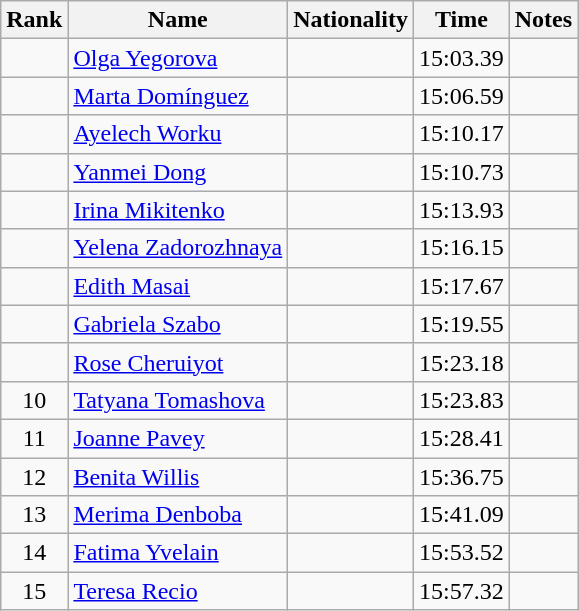<table class="wikitable sortable" style="text-align:center">
<tr>
<th>Rank</th>
<th>Name</th>
<th>Nationality</th>
<th>Time</th>
<th>Notes</th>
</tr>
<tr>
<td></td>
<td align=left><a href='#'>Olga Yegorova</a></td>
<td align=left></td>
<td>15:03.39</td>
<td></td>
</tr>
<tr>
<td></td>
<td align=left><a href='#'>Marta Domínguez</a></td>
<td align=left></td>
<td>15:06.59</td>
<td></td>
</tr>
<tr>
<td></td>
<td align=left><a href='#'>Ayelech Worku</a></td>
<td align=left></td>
<td>15:10.17</td>
<td></td>
</tr>
<tr>
<td></td>
<td align=left><a href='#'>Yanmei Dong</a></td>
<td align=left></td>
<td>15:10.73</td>
<td></td>
</tr>
<tr>
<td></td>
<td align=left><a href='#'>Irina Mikitenko</a></td>
<td align=left></td>
<td>15:13.93</td>
<td></td>
</tr>
<tr>
<td></td>
<td align=left><a href='#'>Yelena Zadorozhnaya</a></td>
<td align=left></td>
<td>15:16.15</td>
<td></td>
</tr>
<tr>
<td></td>
<td align=left><a href='#'>Edith Masai</a></td>
<td align=left></td>
<td>15:17.67</td>
<td></td>
</tr>
<tr>
<td></td>
<td align=left><a href='#'>Gabriela Szabo</a></td>
<td align=left></td>
<td>15:19.55</td>
<td></td>
</tr>
<tr>
<td></td>
<td align=left><a href='#'>Rose Cheruiyot</a></td>
<td align=left></td>
<td>15:23.18</td>
<td></td>
</tr>
<tr>
<td>10</td>
<td align=left><a href='#'>Tatyana Tomashova</a></td>
<td align=left></td>
<td>15:23.83</td>
<td></td>
</tr>
<tr>
<td>11</td>
<td align=left><a href='#'>Joanne Pavey</a></td>
<td align=left></td>
<td>15:28.41</td>
<td></td>
</tr>
<tr>
<td>12</td>
<td align=left><a href='#'>Benita Willis</a></td>
<td align=left></td>
<td>15:36.75</td>
<td></td>
</tr>
<tr>
<td>13</td>
<td align=left><a href='#'>Merima Denboba</a></td>
<td align=left></td>
<td>15:41.09</td>
<td></td>
</tr>
<tr>
<td>14</td>
<td align=left><a href='#'>Fatima Yvelain</a></td>
<td align=left></td>
<td>15:53.52</td>
<td></td>
</tr>
<tr>
<td>15</td>
<td align=left><a href='#'>Teresa Recio</a></td>
<td align=left></td>
<td>15:57.32</td>
<td></td>
</tr>
</table>
